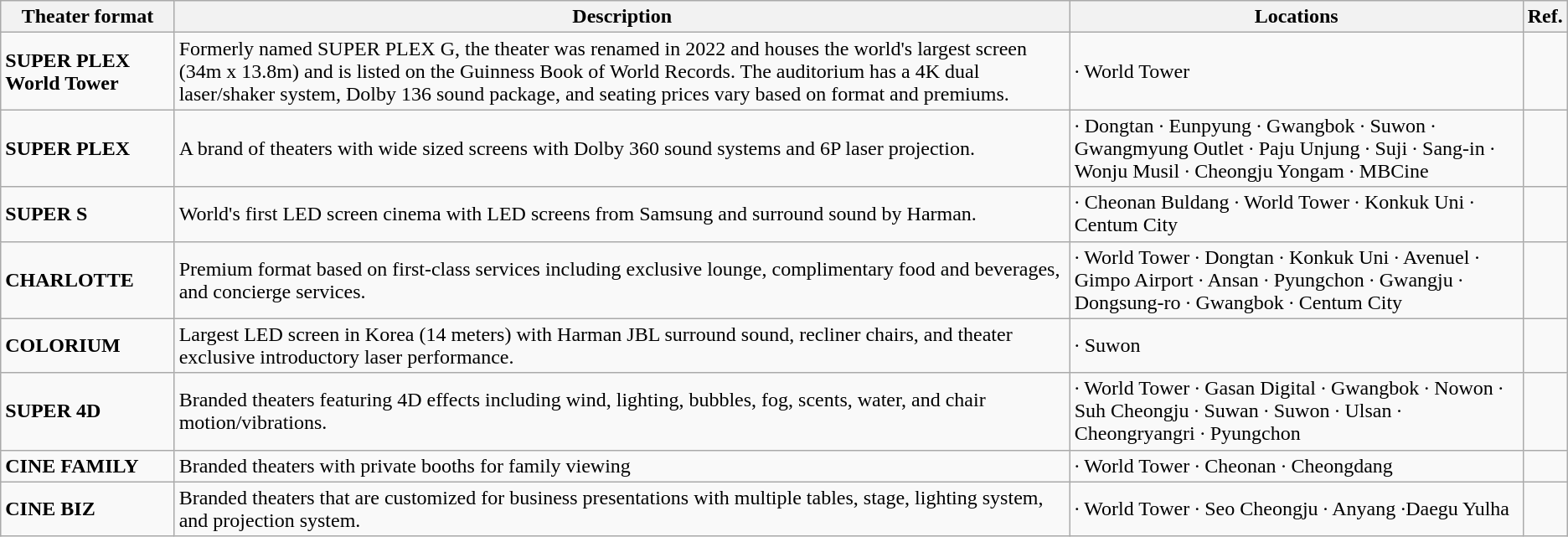<table class="wikitable">
<tr>
<th>Theater format</th>
<th>Description</th>
<th>Locations</th>
<th>Ref.</th>
</tr>
<tr>
<td><strong>SUPER PLEX World Tower</strong></td>
<td>Formerly named SUPER PLEX G, the theater was renamed in 2022 and houses the world's largest screen (34m x 13.8m) and is listed on the Guinness Book of World Records. The auditorium has a 4K dual laser/shaker system, Dolby 136 sound package, and seating prices vary based on format and premiums.</td>
<td>· World Tower</td>
<td></td>
</tr>
<tr>
<td><strong>SUPER PLEX</strong></td>
<td>A brand of theaters with wide sized screens with Dolby 360  sound systems and 6P laser projection.</td>
<td>· Dongtan · Eunpyung · Gwangbok · Suwon · Gwangmyung Outlet · Paju Unjung · Suji · Sang-in · Wonju Musil · Cheongju Yongam · MBCine</td>
<td></td>
</tr>
<tr>
<td><strong>SUPER S</strong></td>
<td>World's first LED screen cinema with LED screens from Samsung and surround sound by Harman.</td>
<td>· Cheonan Buldang · World Tower · Konkuk Uni · Centum City</td>
<td></td>
</tr>
<tr>
<td><strong>CHARLOTTE</strong></td>
<td>Premium format based on first-class services including exclusive lounge, complimentary food and beverages, and concierge services.</td>
<td>· World Tower · Dongtan · Konkuk Uni · Avenuel · Gimpo Airport · Ansan · Pyungchon · Gwangju · Dongsung-ro · Gwangbok · Centum City</td>
<td></td>
</tr>
<tr>
<td><strong>COLORIUM</strong></td>
<td>Largest LED screen in Korea (14 meters) with Harman JBL surround sound, recliner chairs, and theater exclusive introductory laser performance.</td>
<td>· Suwon</td>
<td></td>
</tr>
<tr>
<td><strong>SUPER 4D</strong></td>
<td>Branded theaters featuring 4D effects including wind, lighting, bubbles, fog, scents, water, and chair motion/vibrations.</td>
<td>· World Tower · Gasan Digital · Gwangbok · Nowon · Suh Cheongju · Suwan · Suwon · Ulsan · Cheongryangri · Pyungchon</td>
<td></td>
</tr>
<tr>
<td><strong>CINE FAMILY</strong></td>
<td>Branded theaters with private booths for family viewing</td>
<td>· World Tower · Cheonan · Cheongdang</td>
<td></td>
</tr>
<tr>
<td><strong>CINE BIZ</strong></td>
<td>Branded theaters that are customized for business presentations with multiple tables, stage, lighting system, and projection system.</td>
<td>· World Tower · Seo Cheongju · Anyang ·Daegu Yulha</td>
<td></td>
</tr>
</table>
